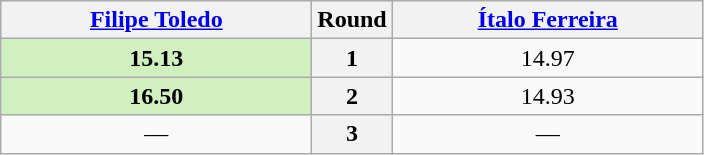<table class="wikitable">
<tr>
<th width=200> <a href='#'>Filipe Toledo</a></th>
<th>Round</th>
<th width=200> <a href='#'>Ítalo Ferreira</a></th>
</tr>
<tr>
<td align=center bgcolor=d0f0c0><strong>15.13</strong></td>
<th>1</th>
<td align=center>14.97</td>
</tr>
<tr>
<td align=center bgcolor=d0f0c0><strong>16.50</strong></td>
<th>2</th>
<td align=center>14.93</td>
</tr>
<tr>
<td align=center>—</td>
<th>3</th>
<td align=center>—</td>
</tr>
</table>
